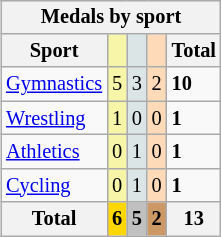<table class="wikitable" style="font-size:85%; float:right;">
<tr style="background:#efefef;">
<th colspan=5>Medals by sport</th>
</tr>
<tr>
<th>Sport</th>
<td bgcolor=F7F6A8></td>
<td bgcolor=DCE5E5></td>
<td bgcolor=FFDAB9></td>
<th>Total</th>
</tr>
<tr>
<td><a href='#'>Gymnastics</a></td>
<td bgcolor=F7F6A8>5</td>
<td bgcolor=DCE5E5>3</td>
<td bgcolor=FFDAB9>2</td>
<td><strong>10</strong></td>
</tr>
<tr>
<td><a href='#'>Wrestling</a></td>
<td bgcolor=F7F6A8>1</td>
<td bgcolor=DCE5E5>0</td>
<td bgcolor=FFDAB9>0</td>
<td><strong>1</strong></td>
</tr>
<tr>
<td><a href='#'>Athletics</a></td>
<td bgcolor=F7F6A8>0</td>
<td bgcolor=DCE5E5>1</td>
<td bgcolor=FFDAB9>0</td>
<td><strong>1</strong></td>
</tr>
<tr>
<td><a href='#'>Cycling</a></td>
<td bgcolor=F7F6A8>0</td>
<td bgcolor=DCE5E5>1</td>
<td bgcolor=FFDAB9>0</td>
<td><strong>1</strong></td>
</tr>
<tr>
<th>Total</th>
<th style=background:gold>6</th>
<th style=background:silver>5</th>
<th style=background:#c96>2</th>
<th>13</th>
</tr>
</table>
